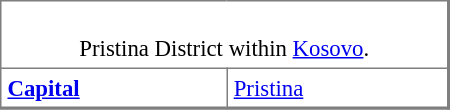<table border=1 cellpadding=4 cellspacing=0 class="toccolours" style="float: right; width: 300px; clear: both; margin: 0.5em 0 1em 1em; border-style: solid; border:1px solid #7f7f7f; border-right-width: 2px; border-bottom-width: 2px; border-collapse: collapse; font-size: 95%;">
<tr>
<td align="center" colspan="2"><br>Pristina District within <a href='#'>Kosovo</a>.</td>
</tr>
<tr>
<td><strong><a href='#'>Capital</a></strong></td>
<td><a href='#'>Pristina</a></td>
</tr>
<tr>
</tr>
</table>
